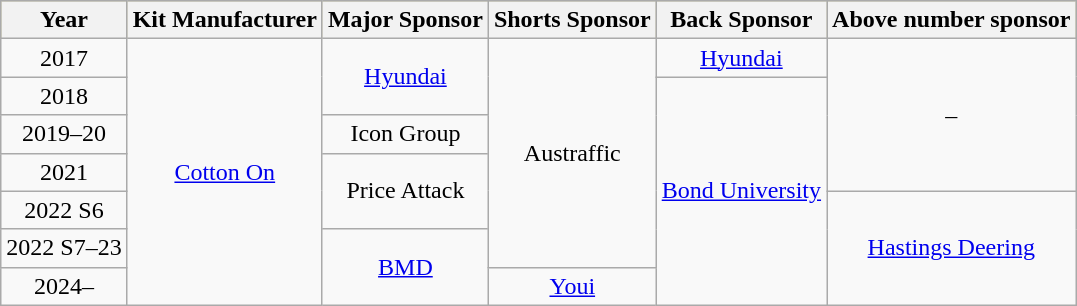<table class="wikitable sortable" style="text-align:center">
<tr style="background:#bdb76b;">
<th>Year</th>
<th>Kit Manufacturer</th>
<th>Major Sponsor</th>
<th>Shorts Sponsor</th>
<th>Back Sponsor</th>
<th>Above number sponsor</th>
</tr>
<tr>
<td>2017</td>
<td rowspan="7"><a href='#'>Cotton On</a></td>
<td rowspan="2"><a href='#'>Hyundai</a></td>
<td rowspan="6">Austraffic</td>
<td><a href='#'>Hyundai</a></td>
<td rowspan="4">–</td>
</tr>
<tr>
<td>2018</td>
<td rowspan="6"><a href='#'>Bond University</a></td>
</tr>
<tr>
<td>2019–20</td>
<td>Icon Group</td>
</tr>
<tr>
<td>2021</td>
<td rowspan="2">Price Attack</td>
</tr>
<tr>
<td>2022 S6</td>
<td rowspan="3"><a href='#'>Hastings Deering</a></td>
</tr>
<tr>
<td>2022 S7–23</td>
<td rowspan="2"><a href='#'>BMD</a></td>
</tr>
<tr>
<td>2024–</td>
<td><a href='#'>Youi</a></td>
</tr>
</table>
